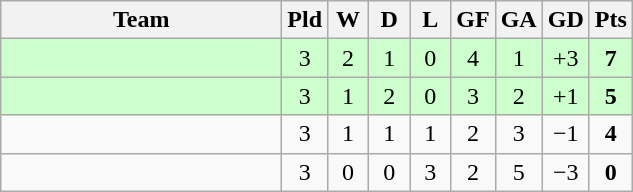<table class="wikitable" style="text-align:center">
<tr>
<th width=180>Team</th>
<th width=20>Pld</th>
<th width=20>W</th>
<th width=20>D</th>
<th width=20>L</th>
<th width=20>GF</th>
<th width=20>GA</th>
<th width=20>GD</th>
<th width=20>Pts</th>
</tr>
<tr bgcolor="#ccffcc">
<td align="left"></td>
<td>3</td>
<td>2</td>
<td>1</td>
<td>0</td>
<td>4</td>
<td>1</td>
<td>+3</td>
<td><strong>7</strong></td>
</tr>
<tr bgcolor="#ccffcc">
<td align="left"></td>
<td>3</td>
<td>1</td>
<td>2</td>
<td>0</td>
<td>3</td>
<td>2</td>
<td>+1</td>
<td><strong>5</strong></td>
</tr>
<tr>
<td align="left"></td>
<td>3</td>
<td>1</td>
<td>1</td>
<td>1</td>
<td>2</td>
<td>3</td>
<td>−1</td>
<td><strong>4</strong></td>
</tr>
<tr>
<td align="left"></td>
<td>3</td>
<td>0</td>
<td>0</td>
<td>3</td>
<td>2</td>
<td>5</td>
<td>−3</td>
<td><strong>0</strong></td>
</tr>
</table>
